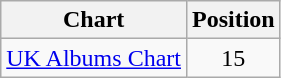<table class="wikitable">
<tr>
<th>Chart</th>
<th>Position</th>
</tr>
<tr>
<td><a href='#'>UK Albums Chart</a></td>
<td style="text-align:center;">15</td>
</tr>
</table>
